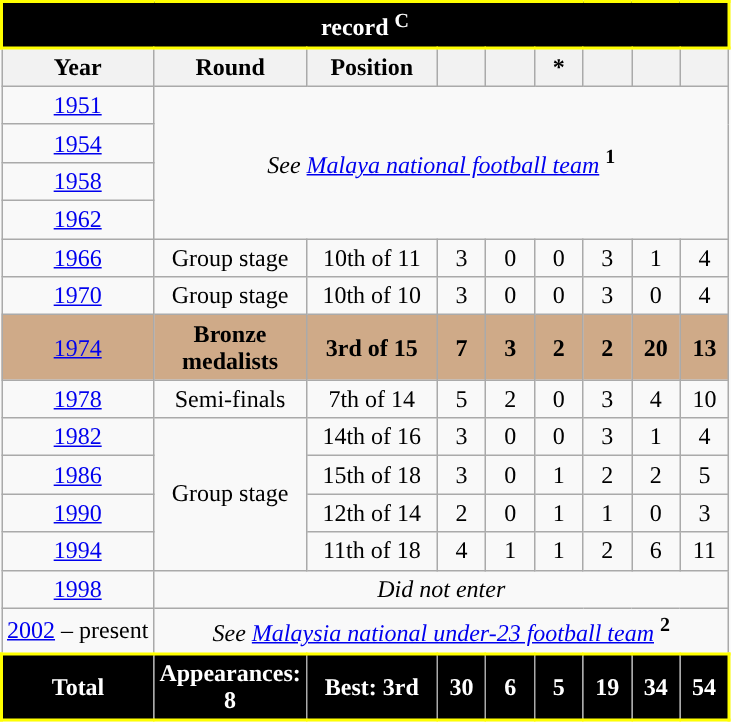<table class="wikitable" style="text-align:center;font-size:100%;">
<tr>
<th colspan=10 style="background: #000000; color: #FFFFFF; border:2px solid #FFFF00;"><a href='#'></a> record <strong><sup>C</sup></strong></th>
</tr>
<tr>
<th>Year</th>
<th width=80>Round</th>
<th width=80>Position</th>
<th width=25></th>
<th width=25></th>
<th width=25>*</th>
<th width=25></th>
<th width=25></th>
<th width=25></th>
</tr>
<tr>
<td> <a href='#'>1951</a></td>
<td rowspan="4" colspan="8"><em>See <a href='#'>Malaya national football team</a></em> <strong><sup>1</sup></strong></td>
</tr>
<tr>
<td> <a href='#'>1954</a></td>
</tr>
<tr>
<td> <a href='#'>1958</a></td>
</tr>
<tr>
<td> <a href='#'>1962</a></td>
</tr>
<tr>
<td> <a href='#'>1966</a></td>
<td>Group stage</td>
<td>10th of 11</td>
<td>3</td>
<td>0</td>
<td>0</td>
<td>3</td>
<td>1</td>
<td>4</td>
</tr>
<tr>
<td> <a href='#'>1970</a></td>
<td>Group stage</td>
<td>10th of 10</td>
<td>3</td>
<td>0</td>
<td>0</td>
<td>3</td>
<td>0</td>
<td>4</td>
</tr>
<tr style="background:#cfaa88;">
<td> <a href='#'>1974</a></td>
<td><strong>Bronze medalists</strong></td>
<td><strong>3rd of 15</strong></td>
<td><strong>7</strong></td>
<td><strong>3</strong></td>
<td><strong>2</strong></td>
<td><strong>2</strong></td>
<td><strong>20</strong></td>
<td><strong>13</strong></td>
</tr>
<tr>
<td> <a href='#'>1978</a></td>
<td>Semi-finals</td>
<td>7th of 14</td>
<td>5</td>
<td>2</td>
<td>0</td>
<td>3</td>
<td>4</td>
<td>10</td>
</tr>
<tr>
<td> <a href='#'>1982</a></td>
<td rowspan="4">Group stage</td>
<td>14th of 16</td>
<td>3</td>
<td>0</td>
<td>0</td>
<td>3</td>
<td>1</td>
<td>4</td>
</tr>
<tr>
<td> <a href='#'>1986</a></td>
<td>15th of 18</td>
<td>3</td>
<td>0</td>
<td>1</td>
<td>2</td>
<td>2</td>
<td>5</td>
</tr>
<tr>
<td> <a href='#'>1990</a></td>
<td>12th of 14</td>
<td>2</td>
<td>0</td>
<td>1</td>
<td>1</td>
<td>0</td>
<td>3</td>
</tr>
<tr>
<td> <a href='#'>1994</a></td>
<td>11th of 18</td>
<td>4</td>
<td>1</td>
<td>1</td>
<td>2</td>
<td>6</td>
<td>11</td>
</tr>
<tr>
<td> <a href='#'>1998</a></td>
<td colspan="8"><em>Did not enter</em></td>
</tr>
<tr>
<td> <a href='#'>2002</a> – present</td>
<td colspan="8"><em>See <a href='#'>Malaysia national under-23 football team</a></em> <strong><sup>2</sup></strong></td>
</tr>
<tr style="background: #000000; color: #FFFFFF; border:2px solid #FFFF00;">
<td><strong>Total</strong></td>
<td><strong>Appearances: 8</strong></td>
<td><strong>Best: 3rd</strong></td>
<td><strong>30</strong></td>
<td><strong>6</strong></td>
<td><strong>5</strong></td>
<td><strong>19</strong></td>
<td><strong>34</strong></td>
<td><strong>54</strong></td>
</tr>
</table>
